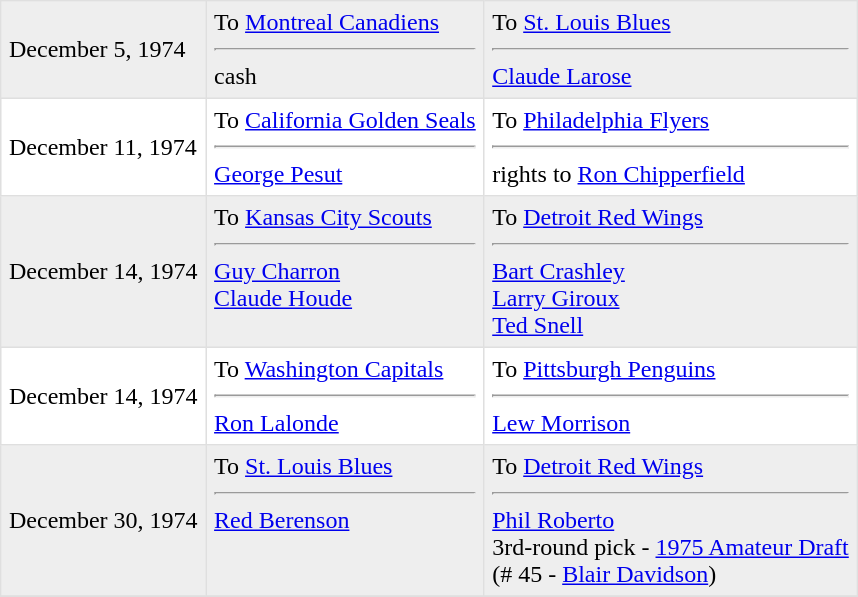<table border=1 style="border-collapse:collapse" bordercolor="#DFDFDF"  cellpadding="5">
<tr bgcolor="#eeeeee">
<td>December 5, 1974</td>
<td valign="top">To <a href='#'>Montreal Canadiens</a><hr>cash</td>
<td valign="top">To <a href='#'>St. Louis Blues</a><hr><a href='#'>Claude Larose</a></td>
</tr>
<tr>
<td>December 11, 1974</td>
<td valign="top">To <a href='#'>California Golden Seals</a><hr><a href='#'>George Pesut</a></td>
<td valign="top">To <a href='#'>Philadelphia Flyers</a><hr>rights to <a href='#'>Ron Chipperfield</a></td>
</tr>
<tr bgcolor="#eeeeee">
<td>December 14, 1974</td>
<td valign="top">To <a href='#'>Kansas City Scouts</a><hr><a href='#'>Guy Charron</a><br><a href='#'>Claude Houde</a></td>
<td valign="top">To <a href='#'>Detroit Red Wings</a><hr><a href='#'>Bart Crashley</a><br><a href='#'>Larry Giroux</a><br><a href='#'>Ted Snell</a></td>
</tr>
<tr>
<td>December 14, 1974</td>
<td valign="top">To <a href='#'>Washington Capitals</a><hr><a href='#'>Ron Lalonde</a></td>
<td valign="top">To <a href='#'>Pittsburgh Penguins</a><hr><a href='#'>Lew Morrison</a></td>
</tr>
<tr bgcolor="#eeeeee">
<td>December 30, 1974</td>
<td valign="top">To <a href='#'>St. Louis Blues</a><hr><a href='#'>Red Berenson</a></td>
<td valign="top">To <a href='#'>Detroit Red Wings</a><hr><a href='#'>Phil Roberto</a><br>3rd-round pick - <a href='#'>1975 Amateur Draft</a><br>(# 45 - <a href='#'>Blair Davidson</a>)</td>
</tr>
<tr>
</tr>
</table>
